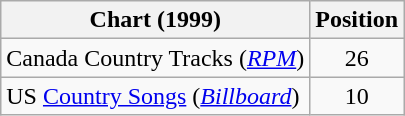<table class="wikitable sortable">
<tr>
<th scope="col">Chart (1999)</th>
<th scope="col">Position</th>
</tr>
<tr>
<td>Canada Country Tracks (<em><a href='#'>RPM</a></em>)</td>
<td align="center">26</td>
</tr>
<tr>
<td>US <a href='#'>Country Songs</a> (<em><a href='#'>Billboard</a></em>)</td>
<td align="center">10</td>
</tr>
</table>
